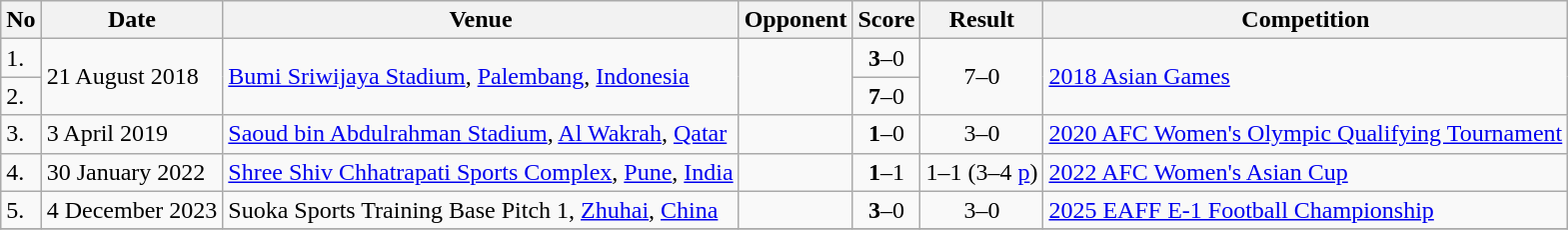<table class="wikitable">
<tr>
<th>No</th>
<th>Date</th>
<th>Venue</th>
<th>Opponent</th>
<th>Score</th>
<th>Result</th>
<th>Competition</th>
</tr>
<tr>
<td>1.</td>
<td rowspan="2">21 August 2018</td>
<td rowspan="2"><a href='#'>Bumi Sriwijaya Stadium</a>, <a href='#'>Palembang</a>, <a href='#'>Indonesia</a></td>
<td rowspan="2"></td>
<td align=center><strong>3</strong>–0</td>
<td rowspan="2" align=center>7–0</td>
<td rowspan="2"><a href='#'>2018 Asian Games</a></td>
</tr>
<tr>
<td>2.</td>
<td align=center><strong>7</strong>–0</td>
</tr>
<tr>
<td>3.</td>
<td>3 April 2019</td>
<td><a href='#'>Saoud bin Abdulrahman Stadium</a>, <a href='#'>Al Wakrah</a>, <a href='#'>Qatar</a></td>
<td></td>
<td align=center><strong>1</strong>–0</td>
<td align=center>3–0</td>
<td><a href='#'>2020 AFC Women's Olympic Qualifying Tournament</a></td>
</tr>
<tr>
<td>4.</td>
<td>30 January 2022</td>
<td><a href='#'>Shree Shiv Chhatrapati Sports Complex</a>, <a href='#'>Pune</a>, <a href='#'>India</a></td>
<td></td>
<td align=center><strong>1</strong>–1</td>
<td align=center>1–1  (3–4 <a href='#'>p</a>)</td>
<td><a href='#'>2022 AFC Women's Asian Cup</a></td>
</tr>
<tr>
<td>5.</td>
<td>4 December 2023</td>
<td>Suoka Sports Training Base Pitch 1, <a href='#'>Zhuhai</a>, <a href='#'>China</a></td>
<td></td>
<td align=center><strong>3</strong>–0</td>
<td align=center>3–0</td>
<td><a href='#'>2025 EAFF E-1 Football Championship</a></td>
</tr>
<tr>
</tr>
</table>
